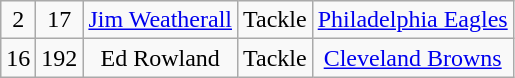<table class="wikitable" style="text-align:center">
<tr>
<td>2</td>
<td>17</td>
<td><a href='#'>Jim Weatherall</a></td>
<td>Tackle</td>
<td><a href='#'>Philadelphia Eagles</a></td>
</tr>
<tr>
<td>16</td>
<td>192</td>
<td>Ed Rowland</td>
<td>Tackle</td>
<td><a href='#'>Cleveland Browns</a></td>
</tr>
</table>
